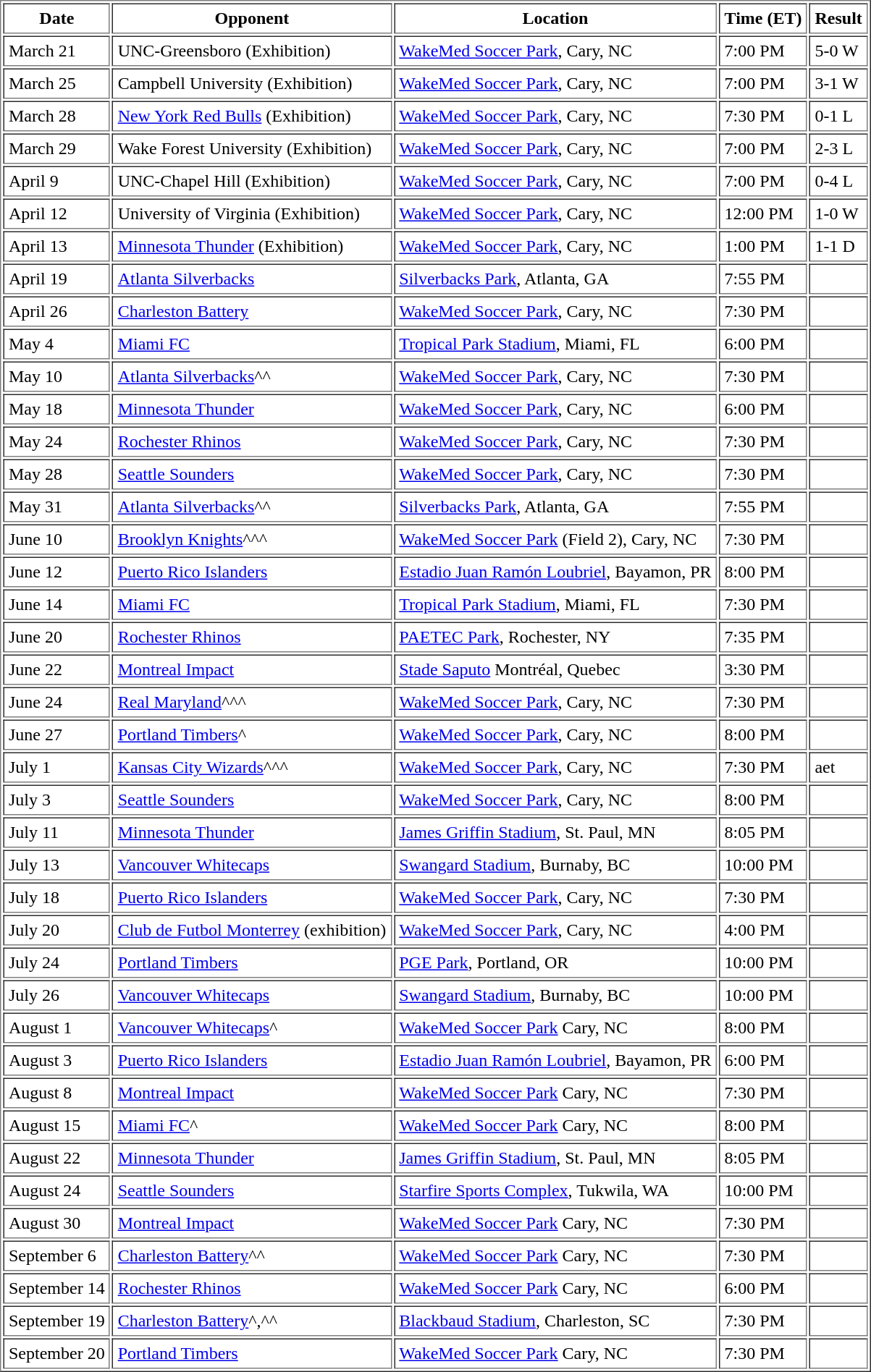<table border=1 cellpadding=4||>
<tr>
<th>Date</th>
<th>Opponent</th>
<th>Location</th>
<th>Time (ET)</th>
<th>Result</th>
</tr>
<tr>
<td>March 21</td>
<td>UNC-Greensboro (Exhibition)</td>
<td><a href='#'>WakeMed Soccer Park</a>, Cary, NC</td>
<td>7:00 PM</td>
<td>5-0 W</td>
</tr>
<tr>
<td>March 25</td>
<td>Campbell University (Exhibition)</td>
<td><a href='#'>WakeMed Soccer Park</a>, Cary, NC</td>
<td>7:00 PM</td>
<td>3-1 W</td>
</tr>
<tr>
<td>March 28</td>
<td><a href='#'>New York Red Bulls</a> (Exhibition)</td>
<td><a href='#'>WakeMed Soccer Park</a>, Cary, NC</td>
<td>7:30 PM</td>
<td>0-1 L</td>
</tr>
<tr>
<td>March 29</td>
<td>Wake Forest University (Exhibition)</td>
<td><a href='#'>WakeMed Soccer Park</a>, Cary, NC</td>
<td>7:00 PM</td>
<td>2-3 L</td>
</tr>
<tr>
<td>April 9</td>
<td>UNC-Chapel Hill (Exhibition)</td>
<td><a href='#'>WakeMed Soccer Park</a>, Cary, NC</td>
<td>7:00 PM</td>
<td>0-4 L</td>
</tr>
<tr>
<td>April 12</td>
<td>University of Virginia (Exhibition)</td>
<td><a href='#'>WakeMed Soccer Park</a>, Cary, NC</td>
<td>12:00 PM</td>
<td>1-0 W</td>
</tr>
<tr>
<td>April 13</td>
<td><a href='#'>Minnesota Thunder</a> (Exhibition)</td>
<td><a href='#'>WakeMed Soccer Park</a>, Cary, NC</td>
<td>1:00 PM</td>
<td>1-1 D</td>
</tr>
<tr>
<td>April 19</td>
<td><a href='#'>Atlanta Silverbacks</a></td>
<td><a href='#'>Silverbacks Park</a>, Atlanta, GA</td>
<td>7:55 PM</td>
<td></td>
</tr>
<tr>
<td>April 26</td>
<td><a href='#'>Charleston Battery</a></td>
<td><a href='#'>WakeMed Soccer Park</a>, Cary, NC</td>
<td>7:30 PM</td>
<td></td>
</tr>
<tr>
<td>May 4</td>
<td><a href='#'>Miami FC</a></td>
<td><a href='#'>Tropical Park Stadium</a>, Miami, FL</td>
<td>6:00 PM</td>
<td></td>
</tr>
<tr>
<td>May 10</td>
<td><a href='#'>Atlanta Silverbacks</a>^^</td>
<td><a href='#'>WakeMed Soccer Park</a>, Cary, NC</td>
<td>7:30 PM</td>
<td><br></td>
</tr>
<tr>
<td>May 18</td>
<td><a href='#'>Minnesota Thunder</a></td>
<td><a href='#'>WakeMed Soccer Park</a>, Cary, NC</td>
<td>6:00 PM</td>
<td></td>
</tr>
<tr>
<td>May 24</td>
<td><a href='#'>Rochester Rhinos</a></td>
<td><a href='#'>WakeMed Soccer Park</a>, Cary, NC</td>
<td>7:30 PM</td>
<td></td>
</tr>
<tr>
<td>May 28</td>
<td><a href='#'>Seattle Sounders</a></td>
<td><a href='#'>WakeMed Soccer Park</a>, Cary, NC</td>
<td>7:30 PM</td>
<td></td>
</tr>
<tr>
<td>May 31</td>
<td><a href='#'>Atlanta Silverbacks</a>^^</td>
<td><a href='#'>Silverbacks Park</a>, Atlanta, GA</td>
<td>7:55 PM</td>
<td></td>
</tr>
<tr>
<td>June 10</td>
<td><a href='#'>Brooklyn Knights</a>^^^</td>
<td><a href='#'>WakeMed Soccer Park</a> (Field 2), Cary, NC</td>
<td>7:30 PM</td>
<td></td>
</tr>
<tr>
<td>June 12</td>
<td><a href='#'>Puerto Rico Islanders</a></td>
<td><a href='#'>Estadio Juan Ramón Loubriel</a>, Bayamon, PR</td>
<td>8:00 PM</td>
<td></td>
</tr>
<tr>
<td>June 14</td>
<td><a href='#'>Miami FC</a></td>
<td><a href='#'>Tropical Park Stadium</a>, Miami, FL</td>
<td>7:30 PM</td>
<td></td>
</tr>
<tr>
<td>June 20</td>
<td><a href='#'>Rochester Rhinos</a></td>
<td><a href='#'>PAETEC Park</a>, Rochester, NY</td>
<td>7:35 PM</td>
<td></td>
</tr>
<tr>
<td>June 22</td>
<td><a href='#'>Montreal Impact</a></td>
<td><a href='#'>Stade Saputo</a> Montréal, Quebec</td>
<td>3:30 PM</td>
<td></td>
</tr>
<tr>
<td>June 24</td>
<td><a href='#'>Real Maryland</a>^^^</td>
<td><a href='#'>WakeMed Soccer Park</a>, Cary, NC</td>
<td>7:30 PM</td>
<td></td>
</tr>
<tr>
<td>June 27</td>
<td><a href='#'>Portland Timbers</a>^</td>
<td><a href='#'>WakeMed Soccer Park</a>, Cary, NC</td>
<td>8:00 PM</td>
<td></td>
</tr>
<tr>
<td>July 1</td>
<td><a href='#'>Kansas City Wizards</a>^^^</td>
<td><a href='#'>WakeMed Soccer Park</a>, Cary, NC</td>
<td>7:30 PM</td>
<td> aet</td>
</tr>
<tr>
<td>July 3</td>
<td><a href='#'>Seattle Sounders</a></td>
<td><a href='#'>WakeMed Soccer Park</a>, Cary, NC</td>
<td>8:00 PM</td>
<td></td>
</tr>
<tr>
<td>July 11</td>
<td><a href='#'>Minnesota Thunder</a></td>
<td><a href='#'>James Griffin Stadium</a>, St. Paul, MN</td>
<td>8:05 PM</td>
<td></td>
</tr>
<tr>
<td>July 13</td>
<td><a href='#'>Vancouver Whitecaps</a></td>
<td><a href='#'>Swangard Stadium</a>, Burnaby, BC</td>
<td>10:00 PM</td>
<td></td>
</tr>
<tr>
<td>July 18</td>
<td><a href='#'>Puerto Rico Islanders</a></td>
<td><a href='#'>WakeMed Soccer Park</a>, Cary, NC</td>
<td>7:30 PM</td>
<td></td>
</tr>
<tr>
<td>July 20</td>
<td><a href='#'>Club de Futbol Monterrey</a> (exhibition)</td>
<td><a href='#'>WakeMed Soccer Park</a>, Cary, NC</td>
<td>4:00 PM</td>
<td></td>
</tr>
<tr>
<td>July 24</td>
<td><a href='#'>Portland Timbers</a></td>
<td><a href='#'>PGE Park</a>, Portland, OR</td>
<td>10:00 PM</td>
<td></td>
</tr>
<tr>
<td>July 26</td>
<td><a href='#'>Vancouver Whitecaps</a></td>
<td><a href='#'>Swangard Stadium</a>, Burnaby, BC</td>
<td>10:00 PM</td>
<td></td>
</tr>
<tr>
<td>August 1</td>
<td><a href='#'>Vancouver Whitecaps</a>^</td>
<td><a href='#'>WakeMed Soccer Park</a> Cary, NC</td>
<td>8:00 PM</td>
<td></td>
</tr>
<tr>
<td>August 3</td>
<td><a href='#'>Puerto Rico Islanders</a></td>
<td><a href='#'>Estadio Juan Ramón Loubriel</a>, Bayamon, PR</td>
<td>6:00 PM</td>
<td></td>
</tr>
<tr>
<td>August 8</td>
<td><a href='#'>Montreal Impact</a></td>
<td><a href='#'>WakeMed Soccer Park</a> Cary, NC</td>
<td>7:30 PM</td>
<td></td>
</tr>
<tr>
<td>August 15</td>
<td><a href='#'>Miami FC</a>^</td>
<td><a href='#'>WakeMed Soccer Park</a> Cary, NC</td>
<td>8:00 PM</td>
<td></td>
</tr>
<tr>
<td>August 22</td>
<td><a href='#'>Minnesota Thunder</a></td>
<td><a href='#'>James Griffin Stadium</a>, St. Paul, MN</td>
<td>8:05 PM</td>
<td></td>
</tr>
<tr>
<td>August 24</td>
<td><a href='#'>Seattle Sounders</a></td>
<td><a href='#'>Starfire Sports Complex</a>, Tukwila, WA</td>
<td>10:00 PM</td>
<td></td>
</tr>
<tr>
<td>August 30</td>
<td><a href='#'>Montreal Impact</a></td>
<td><a href='#'>WakeMed Soccer Park</a> Cary, NC</td>
<td>7:30 PM</td>
<td></td>
</tr>
<tr>
<td>September 6</td>
<td><a href='#'>Charleston Battery</a>^^</td>
<td><a href='#'>WakeMed Soccer Park</a> Cary, NC</td>
<td>7:30 PM</td>
<td></td>
</tr>
<tr>
<td>September 14</td>
<td><a href='#'>Rochester Rhinos</a></td>
<td><a href='#'>WakeMed Soccer Park</a> Cary, NC</td>
<td>6:00 PM</td>
<td></td>
</tr>
<tr>
<td>September 19</td>
<td><a href='#'>Charleston Battery</a>^,^^</td>
<td><a href='#'>Blackbaud Stadium</a>, Charleston, SC</td>
<td>7:30 PM</td>
<td></td>
</tr>
<tr>
<td>September 20</td>
<td><a href='#'>Portland Timbers</a></td>
<td><a href='#'>WakeMed Soccer Park</a> Cary, NC</td>
<td>7:30 PM</td>
<td></td>
</tr>
</table>
